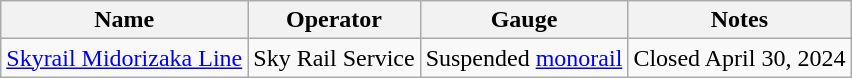<table class="wikitable">
<tr>
<th>Name</th>
<th>Operator</th>
<th>Gauge</th>
<th>Notes</th>
</tr>
<tr>
<td><a href='#'>Skyrail Midorizaka Line</a></td>
<td>Sky Rail Service</td>
<td>Suspended <a href='#'>monorail</a></td>
<td>Closed April 30, 2024</td>
</tr>
</table>
